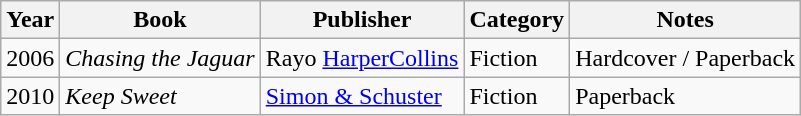<table class="wikitable sortable">
<tr>
<th>Year</th>
<th>Book</th>
<th>Publisher</th>
<th>Category</th>
<th class=unsortable>Notes</th>
</tr>
<tr>
<td>2006</td>
<td><em>Chasing the Jaguar</em></td>
<td>Rayo <a href='#'>HarperCollins</a></td>
<td>Fiction</td>
<td>Hardcover / Paperback</td>
</tr>
<tr>
<td>2010</td>
<td><em>Keep Sweet</em></td>
<td><a href='#'>Simon & Schuster</a></td>
<td>Fiction</td>
<td>Paperback</td>
</tr>
</table>
